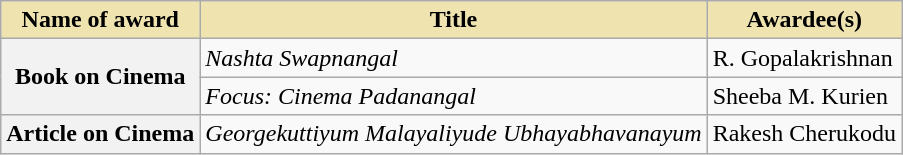<table class="wikitable plainrowheaders">
<tr>
<th style="background-color:#EFE4B0">Name of award</th>
<th style="background-color:#EFE4B0">Title</th>
<th style="background-color:#EFE4B0">Awardee(s)</th>
</tr>
<tr>
<th scope="row" rowspan="2">Book on Cinema</th>
<td><em>Nashta Swapnangal</em></td>
<td>R. Gopalakrishnan</td>
</tr>
<tr>
<td><em>Focus: Cinema Padanangal</em></td>
<td>Sheeba M. Kurien</td>
</tr>
<tr>
<th scope="row">Article on Cinema</th>
<td><em>Georgekuttiyum Malayaliyude Ubhayabhavanayum</em></td>
<td>Rakesh Cherukodu</td>
</tr>
</table>
